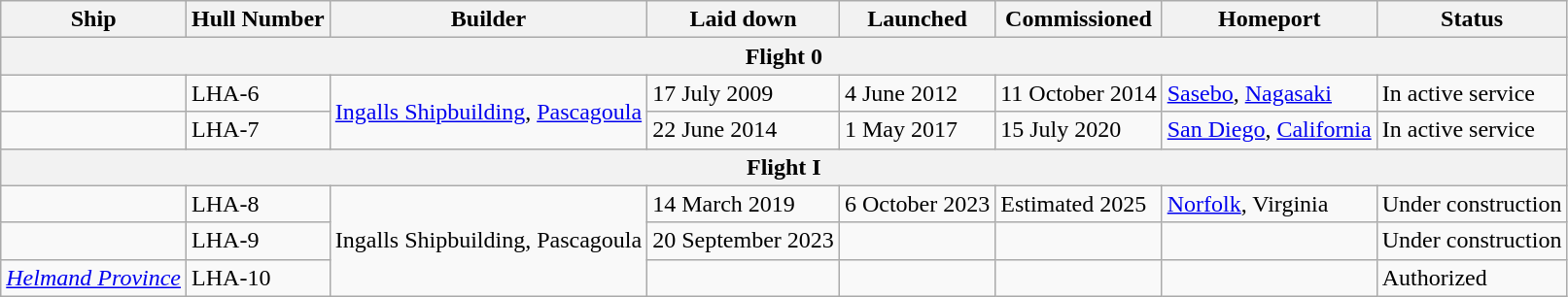<table class="wikitable">
<tr>
<th>Ship</th>
<th>Hull Number</th>
<th>Builder</th>
<th>Laid down</th>
<th>Launched</th>
<th>Commissioned</th>
<th>Homeport</th>
<th>Status</th>
</tr>
<tr>
<th colspan=8>Flight 0</th>
</tr>
<tr>
<td></td>
<td>LHA-6</td>
<td rowspan=2><a href='#'>Ingalls Shipbuilding</a>, <a href='#'>Pascagoula</a></td>
<td>17 July 2009</td>
<td>4 June 2012</td>
<td>11 October 2014</td>
<td><a href='#'>Sasebo</a>, <a href='#'>Nagasaki</a></td>
<td>In active service</td>
</tr>
<tr>
<td></td>
<td>LHA-7</td>
<td>22 June 2014</td>
<td>1 May 2017</td>
<td>15 July 2020</td>
<td><a href='#'>San Diego</a>, <a href='#'>California</a></td>
<td>In active service</td>
</tr>
<tr>
<th colspan=8>Flight I</th>
</tr>
<tr>
<td></td>
<td>LHA-8</td>
<td rowspan="3">Ingalls Shipbuilding, Pascagoula</td>
<td>14 March 2019</td>
<td>6 October 2023</td>
<td>Estimated 2025</td>
<td><a href='#'>Norfolk</a>, Virginia</td>
<td>Under construction</td>
</tr>
<tr>
<td></td>
<td>LHA-9</td>
<td>20 September 2023</td>
<td></td>
<td></td>
<td></td>
<td>Under construction</td>
</tr>
<tr>
<td><em><a href='#'>Helmand Province</a></em></td>
<td>LHA-10</td>
<td></td>
<td></td>
<td></td>
<td></td>
<td>Authorized</td>
</tr>
</table>
